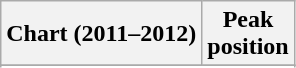<table class="wikitable sortable plainrowheaders">
<tr>
<th scope="col">Chart (2011–2012)</th>
<th scope="col">Peak<br>position</th>
</tr>
<tr>
</tr>
<tr>
</tr>
<tr>
</tr>
<tr>
</tr>
<tr>
</tr>
<tr>
</tr>
<tr>
</tr>
<tr>
</tr>
</table>
